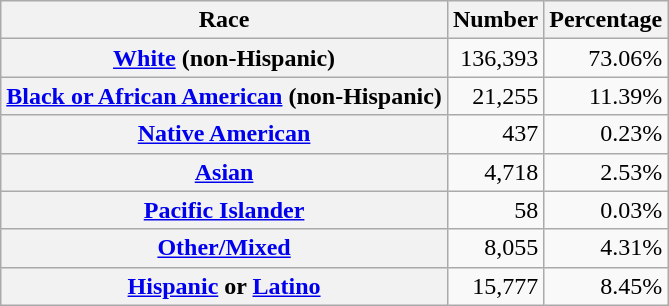<table class="wikitable" style="text-align:right">
<tr>
<th scope="col">Race</th>
<th scope="col">Number</th>
<th scope="col">Percentage</th>
</tr>
<tr>
<th scope="row"><a href='#'>White</a> (non-Hispanic)</th>
<td>136,393</td>
<td>73.06%</td>
</tr>
<tr>
<th scope="row"><a href='#'>Black or African American</a> (non-Hispanic)</th>
<td>21,255</td>
<td>11.39%</td>
</tr>
<tr>
<th scope="row"><a href='#'>Native American</a></th>
<td>437</td>
<td>0.23%</td>
</tr>
<tr>
<th scope="row"><a href='#'>Asian</a></th>
<td>4,718</td>
<td>2.53%</td>
</tr>
<tr>
<th scope="row"><a href='#'>Pacific Islander</a></th>
<td>58</td>
<td>0.03%</td>
</tr>
<tr>
<th scope="row"><a href='#'>Other/Mixed</a></th>
<td>8,055</td>
<td>4.31%</td>
</tr>
<tr>
<th scope="row"><a href='#'>Hispanic</a> or <a href='#'>Latino</a></th>
<td>15,777</td>
<td>8.45%</td>
</tr>
</table>
